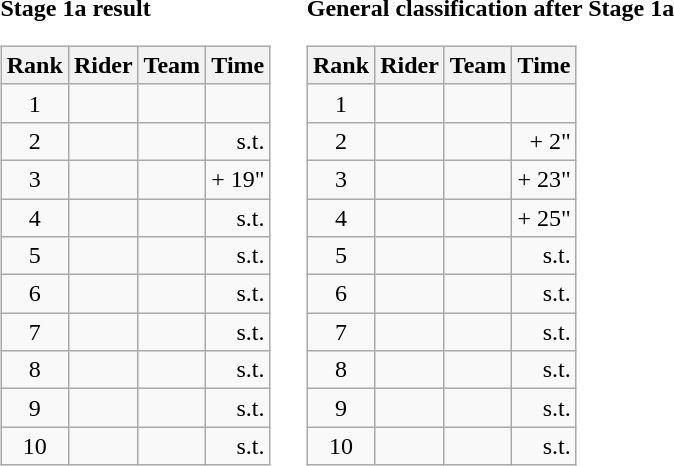<table>
<tr>
<td><strong>Stage 1a result</strong><br><table class="wikitable">
<tr>
<th scope="col">Rank</th>
<th scope="col">Rider</th>
<th scope="col">Team</th>
<th scope="col">Time</th>
</tr>
<tr>
<td style="text-align:center;">1</td>
<td></td>
<td></td>
<td style="text-align:right;"></td>
</tr>
<tr>
<td style="text-align:center;">2</td>
<td></td>
<td></td>
<td style="text-align:right;">s.t.</td>
</tr>
<tr>
<td style="text-align:center;">3</td>
<td></td>
<td></td>
<td style="text-align:right;">+ 19"</td>
</tr>
<tr>
<td style="text-align:center;">4</td>
<td></td>
<td></td>
<td style="text-align:right;">s.t.</td>
</tr>
<tr>
<td style="text-align:center;">5</td>
<td></td>
<td></td>
<td style="text-align:right;">s.t.</td>
</tr>
<tr>
<td style="text-align:center;">6</td>
<td></td>
<td></td>
<td style="text-align:right;">s.t.</td>
</tr>
<tr>
<td style="text-align:center;">7</td>
<td></td>
<td></td>
<td style="text-align:right;">s.t.</td>
</tr>
<tr>
<td style="text-align:center;">8</td>
<td></td>
<td></td>
<td style="text-align:right;">s.t.</td>
</tr>
<tr>
<td style="text-align:center;">9</td>
<td></td>
<td></td>
<td style="text-align:right;">s.t.</td>
</tr>
<tr>
<td style="text-align:center;">10</td>
<td></td>
<td></td>
<td style="text-align:right;">s.t.</td>
</tr>
</table>
</td>
<td></td>
<td><strong>General classification after Stage 1a</strong><br><table class="wikitable">
<tr>
<th scope="col">Rank</th>
<th scope="col">Rider</th>
<th scope="col">Team</th>
<th scope="col">Time</th>
</tr>
<tr>
<td style="text-align:center;">1</td>
<td>  </td>
<td></td>
<td style="text-align:right;"></td>
</tr>
<tr>
<td style="text-align:center;">2</td>
<td></td>
<td></td>
<td style="text-align:right;">+ 2"</td>
</tr>
<tr>
<td style="text-align:center;">3</td>
<td></td>
<td></td>
<td style="text-align:right;">+ 23"</td>
</tr>
<tr>
<td style="text-align:center;">4</td>
<td></td>
<td></td>
<td style="text-align:right;">+ 25"</td>
</tr>
<tr>
<td style="text-align:center;">5</td>
<td></td>
<td></td>
<td style="text-align:right;">s.t.</td>
</tr>
<tr>
<td style="text-align:center;">6</td>
<td></td>
<td></td>
<td style="text-align:right;">s.t.</td>
</tr>
<tr>
<td style="text-align:center;">7</td>
<td> </td>
<td></td>
<td style="text-align:right;">s.t.</td>
</tr>
<tr>
<td style="text-align:center;">8</td>
<td></td>
<td></td>
<td style="text-align:right;">s.t.</td>
</tr>
<tr>
<td style="text-align:center;">9</td>
<td></td>
<td></td>
<td style="text-align:right;">s.t.</td>
</tr>
<tr>
<td style="text-align:center;">10</td>
<td></td>
<td></td>
<td style="text-align:right;">s.t.</td>
</tr>
</table>
</td>
</tr>
</table>
